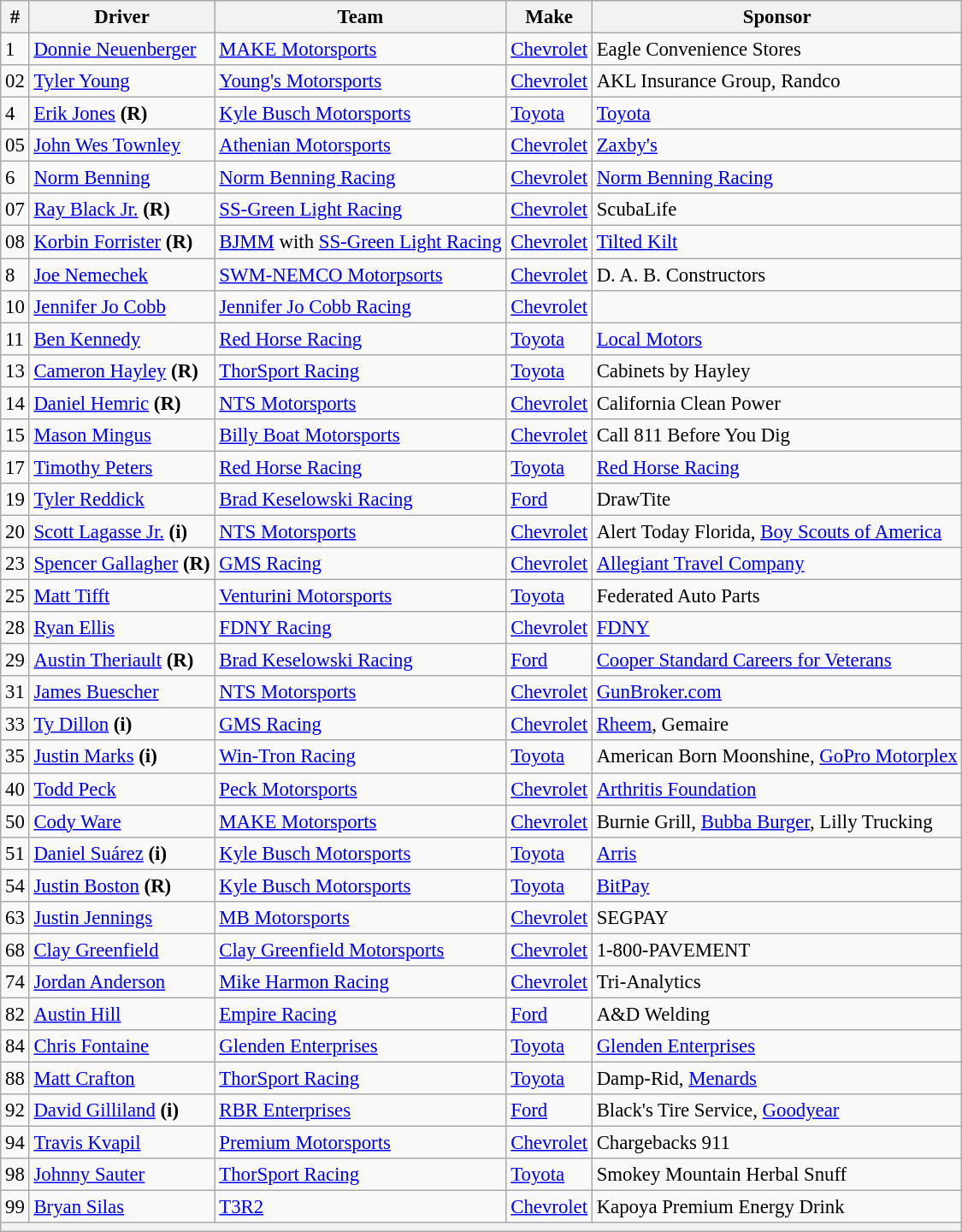<table class="wikitable" style="font-size:95%">
<tr>
<th>#</th>
<th>Driver</th>
<th>Team</th>
<th>Make</th>
<th>Sponsor</th>
</tr>
<tr>
<td>1</td>
<td><a href='#'>Donnie Neuenberger</a></td>
<td><a href='#'>MAKE Motorsports</a></td>
<td><a href='#'>Chevrolet</a></td>
<td>Eagle Convenience Stores</td>
</tr>
<tr>
<td>02</td>
<td><a href='#'>Tyler Young</a></td>
<td><a href='#'>Young's Motorsports</a></td>
<td><a href='#'>Chevrolet</a></td>
<td>AKL Insurance Group, Randco</td>
</tr>
<tr>
<td>4</td>
<td><a href='#'>Erik Jones</a> <strong>(R)</strong></td>
<td><a href='#'>Kyle Busch Motorsports</a></td>
<td><a href='#'>Toyota</a></td>
<td><a href='#'>Toyota</a></td>
</tr>
<tr>
<td>05</td>
<td><a href='#'>John Wes Townley</a></td>
<td><a href='#'>Athenian Motorsports</a></td>
<td><a href='#'>Chevrolet</a></td>
<td><a href='#'>Zaxby's</a></td>
</tr>
<tr>
<td>6</td>
<td><a href='#'>Norm Benning</a></td>
<td><a href='#'>Norm Benning Racing</a></td>
<td><a href='#'>Chevrolet</a></td>
<td><a href='#'>Norm Benning Racing</a></td>
</tr>
<tr>
<td>07</td>
<td><a href='#'>Ray Black Jr.</a> <strong>(R)</strong></td>
<td><a href='#'>SS-Green Light Racing</a></td>
<td><a href='#'>Chevrolet</a></td>
<td>ScubaLife</td>
</tr>
<tr>
<td>08</td>
<td><a href='#'>Korbin Forrister</a> <strong>(R)</strong></td>
<td><a href='#'>BJMM</a> with <a href='#'>SS-Green Light Racing</a></td>
<td><a href='#'>Chevrolet</a></td>
<td><a href='#'>Tilted Kilt</a></td>
</tr>
<tr>
<td>8</td>
<td><a href='#'>Joe Nemechek</a></td>
<td><a href='#'>SWM-NEMCO Motorpsorts</a></td>
<td><a href='#'>Chevrolet</a></td>
<td>D. A. B. Constructors</td>
</tr>
<tr>
<td>10</td>
<td><a href='#'>Jennifer Jo Cobb</a></td>
<td><a href='#'>Jennifer Jo Cobb Racing</a></td>
<td><a href='#'>Chevrolet</a></td>
<td></td>
</tr>
<tr>
<td>11</td>
<td><a href='#'>Ben Kennedy</a></td>
<td><a href='#'>Red Horse Racing</a></td>
<td><a href='#'>Toyota</a></td>
<td><a href='#'>Local Motors</a></td>
</tr>
<tr>
<td>13</td>
<td><a href='#'>Cameron Hayley</a> <strong>(R)</strong></td>
<td><a href='#'>ThorSport Racing</a></td>
<td><a href='#'>Toyota</a></td>
<td>Cabinets by Hayley</td>
</tr>
<tr>
<td>14</td>
<td><a href='#'>Daniel Hemric</a> <strong>(R)</strong></td>
<td><a href='#'>NTS Motorsports</a></td>
<td><a href='#'>Chevrolet</a></td>
<td>California Clean Power</td>
</tr>
<tr>
<td>15</td>
<td><a href='#'>Mason Mingus</a></td>
<td><a href='#'>Billy Boat Motorsports</a></td>
<td><a href='#'>Chevrolet</a></td>
<td>Call 811 Before You Dig</td>
</tr>
<tr>
<td>17</td>
<td><a href='#'>Timothy Peters</a></td>
<td><a href='#'>Red Horse Racing</a></td>
<td><a href='#'>Toyota</a></td>
<td><a href='#'>Red Horse Racing</a></td>
</tr>
<tr>
<td>19</td>
<td><a href='#'>Tyler Reddick</a></td>
<td><a href='#'>Brad Keselowski Racing</a></td>
<td><a href='#'>Ford</a></td>
<td>DrawTite</td>
</tr>
<tr>
<td>20</td>
<td><a href='#'>Scott Lagasse Jr.</a> <strong>(i)</strong></td>
<td><a href='#'>NTS Motorsports</a></td>
<td><a href='#'>Chevrolet</a></td>
<td>Alert Today Florida, <a href='#'>Boy Scouts of America</a></td>
</tr>
<tr>
<td>23</td>
<td><a href='#'>Spencer Gallagher</a> <strong>(R)</strong></td>
<td><a href='#'>GMS Racing</a></td>
<td><a href='#'>Chevrolet</a></td>
<td><a href='#'>Allegiant Travel Company</a></td>
</tr>
<tr>
<td>25</td>
<td><a href='#'>Matt Tifft</a></td>
<td><a href='#'>Venturini Motorsports</a></td>
<td><a href='#'>Toyota</a></td>
<td>Federated Auto Parts</td>
</tr>
<tr>
<td>28</td>
<td><a href='#'>Ryan Ellis</a></td>
<td><a href='#'>FDNY Racing</a></td>
<td><a href='#'>Chevrolet</a></td>
<td><a href='#'>FDNY</a></td>
</tr>
<tr>
<td>29</td>
<td><a href='#'>Austin Theriault</a> <strong>(R)</strong></td>
<td><a href='#'>Brad Keselowski Racing</a></td>
<td><a href='#'>Ford</a></td>
<td><a href='#'>Cooper Standard Careers for Veterans</a></td>
</tr>
<tr>
<td>31</td>
<td><a href='#'>James Buescher</a></td>
<td><a href='#'>NTS Motorsports</a></td>
<td><a href='#'>Chevrolet</a></td>
<td><a href='#'>GunBroker.com</a></td>
</tr>
<tr>
<td>33</td>
<td><a href='#'>Ty Dillon</a> <strong>(i)</strong></td>
<td><a href='#'>GMS Racing</a></td>
<td><a href='#'>Chevrolet</a></td>
<td><a href='#'>Rheem</a>, Gemaire</td>
</tr>
<tr>
<td>35</td>
<td><a href='#'>Justin Marks</a> <strong>(i)</strong></td>
<td><a href='#'>Win-Tron Racing</a></td>
<td><a href='#'>Toyota</a></td>
<td>American Born Moonshine, <a href='#'>GoPro Motorplex</a></td>
</tr>
<tr>
<td>40</td>
<td><a href='#'>Todd Peck</a></td>
<td><a href='#'>Peck Motorsports</a></td>
<td><a href='#'>Chevrolet</a></td>
<td><a href='#'>Arthritis Foundation</a></td>
</tr>
<tr>
<td>50</td>
<td><a href='#'>Cody Ware</a></td>
<td><a href='#'>MAKE Motorsports</a></td>
<td><a href='#'>Chevrolet</a></td>
<td>Burnie Grill, <a href='#'>Bubba Burger</a>, Lilly Trucking</td>
</tr>
<tr>
<td>51</td>
<td><a href='#'>Daniel Suárez</a> <strong>(i)</strong></td>
<td><a href='#'>Kyle Busch Motorsports</a></td>
<td><a href='#'>Toyota</a></td>
<td><a href='#'>Arris</a></td>
</tr>
<tr>
<td>54</td>
<td><a href='#'>Justin Boston</a> <strong>(R)</strong></td>
<td><a href='#'>Kyle Busch Motorsports</a></td>
<td><a href='#'>Toyota</a></td>
<td><a href='#'>BitPay</a></td>
</tr>
<tr>
<td>63</td>
<td><a href='#'>Justin Jennings</a></td>
<td><a href='#'>MB Motorsports</a></td>
<td><a href='#'>Chevrolet</a></td>
<td>SEGPAY</td>
</tr>
<tr>
<td>68</td>
<td><a href='#'>Clay Greenfield</a></td>
<td><a href='#'>Clay Greenfield Motorsports</a></td>
<td><a href='#'>Chevrolet</a></td>
<td>1-800-PAVEMENT</td>
</tr>
<tr>
<td>74</td>
<td><a href='#'>Jordan Anderson</a></td>
<td><a href='#'>Mike Harmon Racing</a></td>
<td><a href='#'>Chevrolet</a></td>
<td>Tri-Analytics</td>
</tr>
<tr>
<td>82</td>
<td><a href='#'>Austin Hill</a></td>
<td><a href='#'>Empire Racing</a></td>
<td><a href='#'>Ford</a></td>
<td>A&D Welding</td>
</tr>
<tr>
<td>84</td>
<td><a href='#'>Chris Fontaine</a></td>
<td><a href='#'>Glenden Enterprises</a></td>
<td><a href='#'>Toyota</a></td>
<td><a href='#'>Glenden Enterprises</a></td>
</tr>
<tr>
<td>88</td>
<td><a href='#'>Matt Crafton</a></td>
<td><a href='#'>ThorSport Racing</a></td>
<td><a href='#'>Toyota</a></td>
<td>Damp-Rid, <a href='#'>Menards</a></td>
</tr>
<tr>
<td>92</td>
<td><a href='#'>David Gilliland</a> <strong>(i)</strong></td>
<td><a href='#'>RBR Enterprises</a></td>
<td><a href='#'>Ford</a></td>
<td>Black's Tire Service, <a href='#'>Goodyear</a></td>
</tr>
<tr>
<td>94</td>
<td><a href='#'>Travis Kvapil</a></td>
<td><a href='#'>Premium Motorsports</a></td>
<td><a href='#'>Chevrolet</a></td>
<td>Chargebacks 911</td>
</tr>
<tr>
<td>98</td>
<td><a href='#'>Johnny Sauter</a></td>
<td><a href='#'>ThorSport Racing</a></td>
<td><a href='#'>Toyota</a></td>
<td>Smokey Mountain Herbal Snuff</td>
</tr>
<tr>
<td>99</td>
<td><a href='#'>Bryan Silas</a></td>
<td><a href='#'>T3R2</a></td>
<td><a href='#'>Chevrolet</a></td>
<td>Kapoya Premium Energy Drink</td>
</tr>
<tr>
<th colspan="5"></th>
</tr>
</table>
